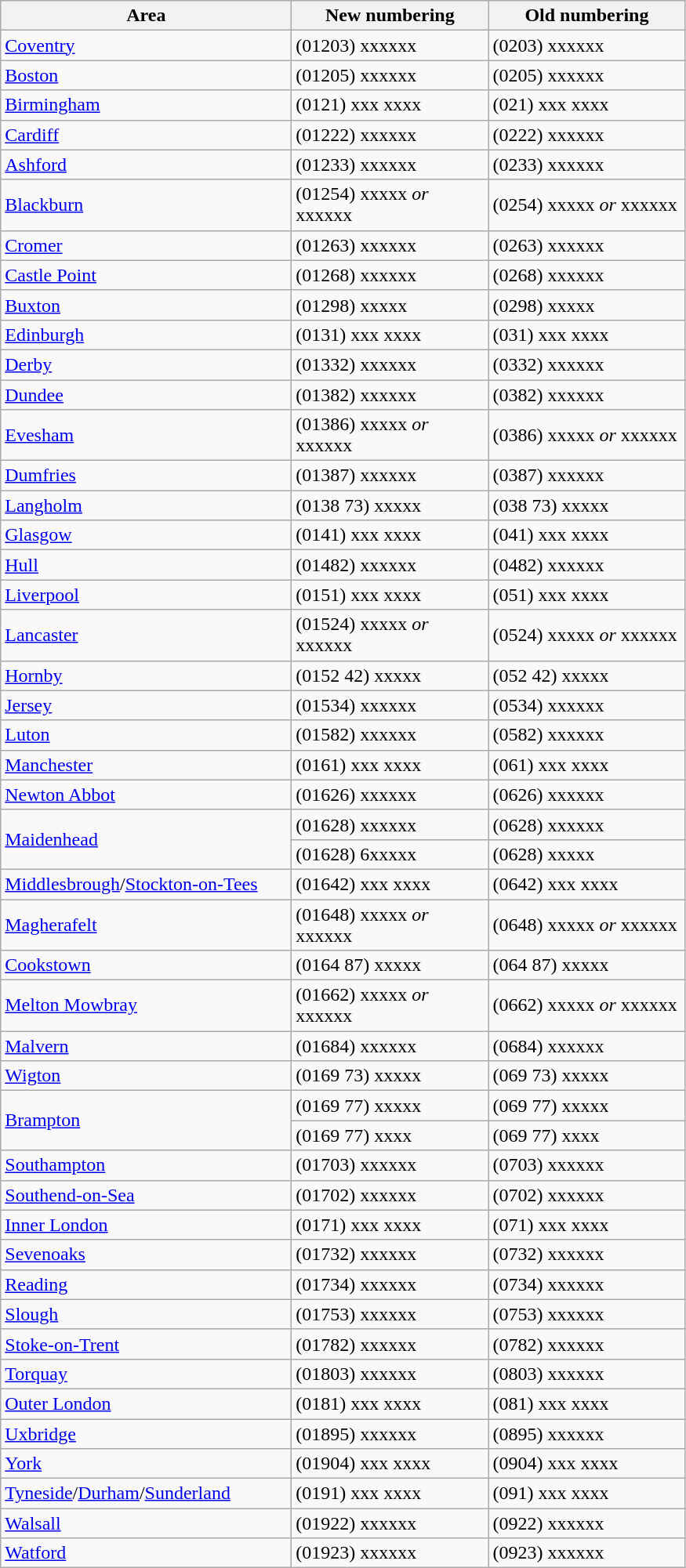<table class="wikitable sortable">
<tr>
<th style="width: 15em;">Area</th>
<th style="width: 10em;">New numbering</th>
<th style="width: 10em;">Old numbering</th>
</tr>
<tr>
<td><a href='#'>Coventry</a></td>
<td>(01203) xxxxxx</td>
<td>(0203) xxxxxx</td>
</tr>
<tr>
<td><a href='#'>Boston</a></td>
<td>(01205) xxxxxx</td>
<td>(0205) xxxxxx</td>
</tr>
<tr>
<td><a href='#'>Birmingham</a></td>
<td>(0121) xxx xxxx</td>
<td>(021) xxx xxxx</td>
</tr>
<tr>
<td><a href='#'>Cardiff</a></td>
<td>(01222) xxxxxx</td>
<td>(0222) xxxxxx</td>
</tr>
<tr>
<td><a href='#'>Ashford</a></td>
<td>(01233) xxxxxx</td>
<td>(0233) xxxxxx</td>
</tr>
<tr>
<td><a href='#'>Blackburn</a></td>
<td>(01254) xxxxx <em>or</em> xxxxxx</td>
<td>(0254) xxxxx <em>or</em> xxxxxx</td>
</tr>
<tr>
<td><a href='#'>Cromer</a></td>
<td>(01263) xxxxxx</td>
<td>(0263) xxxxxx</td>
</tr>
<tr>
<td><a href='#'>Castle Point</a></td>
<td>(01268) xxxxxx</td>
<td>(0268) xxxxxx</td>
</tr>
<tr>
<td><a href='#'>Buxton</a></td>
<td>(01298) xxxxx</td>
<td>(0298) xxxxx</td>
</tr>
<tr>
<td><a href='#'>Edinburgh</a></td>
<td>(0131) xxx xxxx</td>
<td>(031) xxx xxxx</td>
</tr>
<tr>
<td><a href='#'>Derby</a></td>
<td>(01332) xxxxxx</td>
<td>(0332) xxxxxx</td>
</tr>
<tr>
<td><a href='#'>Dundee</a></td>
<td>(01382) xxxxxx</td>
<td>(0382) xxxxxx</td>
</tr>
<tr>
<td><a href='#'>Evesham</a></td>
<td>(01386) xxxxx <em>or</em> xxxxxx</td>
<td>(0386) xxxxx <em>or</em> xxxxxx</td>
</tr>
<tr>
<td><a href='#'>Dumfries</a></td>
<td>(01387) xxxxxx</td>
<td>(0387) xxxxxx</td>
</tr>
<tr>
<td><a href='#'>Langholm</a></td>
<td>(0138 73) xxxxx</td>
<td>(038 73) xxxxx</td>
</tr>
<tr>
<td><a href='#'>Glasgow</a></td>
<td>(0141) xxx xxxx</td>
<td>(041) xxx xxxx</td>
</tr>
<tr>
<td><a href='#'>Hull</a></td>
<td>(01482) xxxxxx</td>
<td>(0482) xxxxxx</td>
</tr>
<tr>
<td><a href='#'>Liverpool</a></td>
<td>(0151) xxx xxxx</td>
<td>(051) xxx xxxx</td>
</tr>
<tr>
<td><a href='#'>Lancaster</a></td>
<td>(01524) xxxxx <em>or</em> xxxxxx</td>
<td>(0524) xxxxx <em>or</em> xxxxxx</td>
</tr>
<tr>
<td><a href='#'>Hornby</a></td>
<td>(0152 42) xxxxx</td>
<td>(052 42) xxxxx</td>
</tr>
<tr>
<td><a href='#'>Jersey</a></td>
<td>(01534) xxxxxx</td>
<td>(0534) xxxxxx</td>
</tr>
<tr>
<td><a href='#'>Luton</a></td>
<td>(01582) xxxxxx</td>
<td>(0582) xxxxxx</td>
</tr>
<tr>
<td><a href='#'>Manchester</a></td>
<td>(0161) xxx xxxx</td>
<td>(061) xxx xxxx</td>
</tr>
<tr>
<td><a href='#'>Newton Abbot</a></td>
<td>(01626) xxxxxx</td>
<td>(0626) xxxxxx</td>
</tr>
<tr>
<td rowspan=2><a href='#'>Maidenhead</a></td>
<td>(01628) xxxxxx</td>
<td>(0628) xxxxxx</td>
</tr>
<tr>
<td>(01628) 6xxxxx</td>
<td>(0628) xxxxx</td>
</tr>
<tr>
<td><a href='#'>Middlesbrough</a>/<a href='#'>Stockton-on-Tees</a></td>
<td>(01642) xxx xxxx</td>
<td>(0642) xxx xxxx</td>
</tr>
<tr>
<td><a href='#'>Magherafelt</a></td>
<td>(01648) xxxxx <em>or</em> xxxxxx</td>
<td>(0648) xxxxx <em>or</em> xxxxxx</td>
</tr>
<tr>
<td><a href='#'>Cookstown</a></td>
<td>(0164 87) xxxxx</td>
<td>(064 87) xxxxx</td>
</tr>
<tr>
<td><a href='#'>Melton Mowbray</a></td>
<td>(01662) xxxxx <em>or</em> xxxxxx</td>
<td>(0662) xxxxx <em>or</em> xxxxxx</td>
</tr>
<tr>
<td><a href='#'>Malvern</a></td>
<td>(01684) xxxxxx</td>
<td>(0684) xxxxxx</td>
</tr>
<tr>
<td><a href='#'>Wigton</a></td>
<td>(0169 73) xxxxx</td>
<td>(069 73) xxxxx</td>
</tr>
<tr>
<td rowspan=2><a href='#'>Brampton</a></td>
<td>(0169 77) xxxxx</td>
<td>(069 77) xxxxx</td>
</tr>
<tr>
<td>(0169 77) xxxx</td>
<td>(069 77) xxxx</td>
</tr>
<tr>
<td><a href='#'>Southampton</a></td>
<td>(01703) xxxxxx</td>
<td>(0703) xxxxxx</td>
</tr>
<tr>
<td><a href='#'>Southend-on-Sea</a></td>
<td>(01702) xxxxxx</td>
<td>(0702) xxxxxx</td>
</tr>
<tr>
<td><a href='#'>Inner London</a></td>
<td>(0171) xxx xxxx</td>
<td>(071) xxx xxxx</td>
</tr>
<tr>
<td><a href='#'>Sevenoaks</a></td>
<td>(01732) xxxxxx</td>
<td>(0732) xxxxxx</td>
</tr>
<tr>
<td><a href='#'>Reading</a></td>
<td>(01734) xxxxxx</td>
<td>(0734) xxxxxx</td>
</tr>
<tr>
<td><a href='#'>Slough</a></td>
<td>(01753) xxxxxx</td>
<td>(0753) xxxxxx</td>
</tr>
<tr>
<td><a href='#'>Stoke-on-Trent</a></td>
<td>(01782) xxxxxx</td>
<td>(0782) xxxxxx</td>
</tr>
<tr>
<td><a href='#'>Torquay</a></td>
<td>(01803) xxxxxx</td>
<td>(0803) xxxxxx</td>
</tr>
<tr>
<td><a href='#'>Outer London</a></td>
<td>(0181) xxx xxxx</td>
<td>(081) xxx xxxx</td>
</tr>
<tr>
<td><a href='#'>Uxbridge</a></td>
<td>(01895) xxxxxx</td>
<td>(0895) xxxxxx</td>
</tr>
<tr>
<td><a href='#'>York</a></td>
<td>(01904) xxx xxxx</td>
<td>(0904) xxx xxxx</td>
</tr>
<tr>
<td><a href='#'>Tyneside</a>/<a href='#'>Durham</a>/<a href='#'>Sunderland</a></td>
<td>(0191) xxx xxxx</td>
<td>(091) xxx xxxx</td>
</tr>
<tr>
<td><a href='#'>Walsall</a></td>
<td>(01922) xxxxxx</td>
<td>(0922) xxxxxx</td>
</tr>
<tr>
<td><a href='#'>Watford</a></td>
<td>(01923) xxxxxx</td>
<td>(0923) xxxxxx</td>
</tr>
</table>
